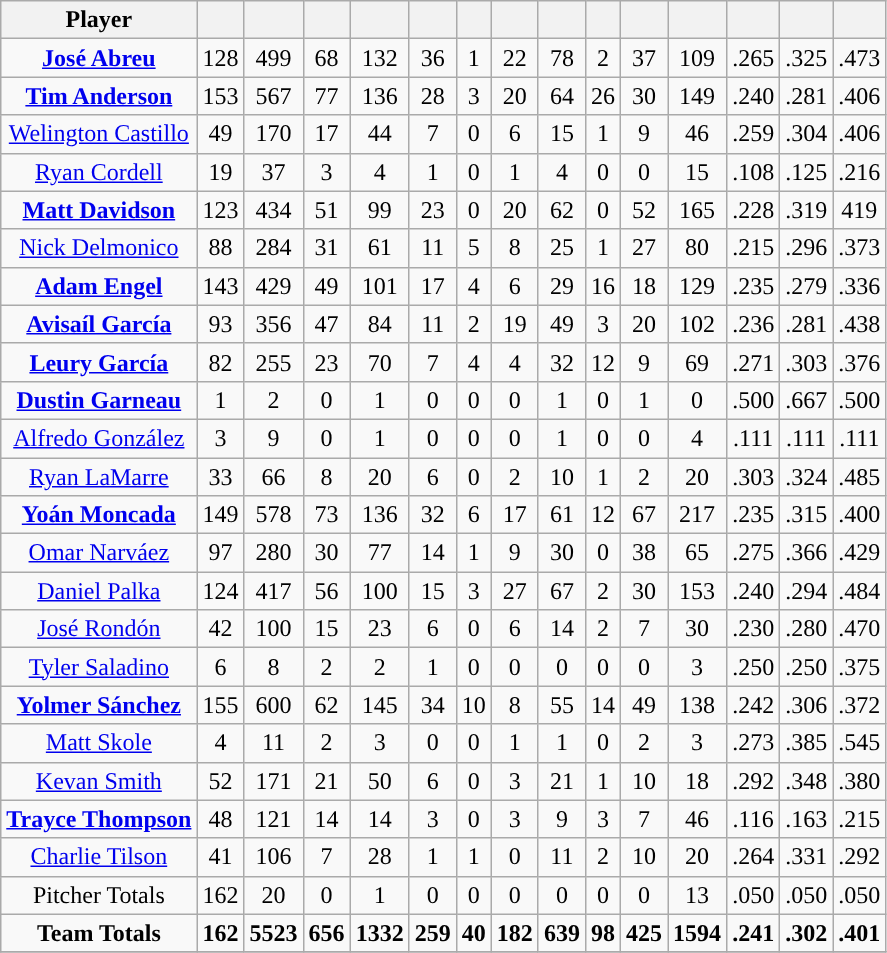<table class="wikitable sortable" style="text-align:center;">
<tr>
<th>Player</th>
<th></th>
<th></th>
<th></th>
<th></th>
<th></th>
<th></th>
<th></th>
<th></th>
<th></th>
<th></th>
<th></th>
<th></th>
<th></th>
<th></th>
</tr>
<tr>
<td><strong><a href='#'>José Abreu</a></strong></td>
<td>128</td>
<td>499</td>
<td>68</td>
<td>132</td>
<td>36</td>
<td>1</td>
<td>22</td>
<td>78</td>
<td>2</td>
<td>37</td>
<td>109</td>
<td>.265</td>
<td>.325</td>
<td>.473</td>
</tr>
<tr>
<td><strong><a href='#'>Tim Anderson</a></strong></td>
<td>153</td>
<td>567</td>
<td>77</td>
<td>136</td>
<td>28</td>
<td>3</td>
<td>20</td>
<td>64</td>
<td>26</td>
<td>30</td>
<td>149</td>
<td>.240</td>
<td>.281</td>
<td>.406</td>
</tr>
<tr>
<td><a href='#'>Welington Castillo</a></td>
<td>49</td>
<td>170</td>
<td>17</td>
<td>44</td>
<td>7</td>
<td>0</td>
<td>6</td>
<td>15</td>
<td>1</td>
<td>9</td>
<td>46</td>
<td>.259</td>
<td>.304</td>
<td>.406</td>
</tr>
<tr>
<td><a href='#'>Ryan Cordell</a></td>
<td>19</td>
<td>37</td>
<td>3</td>
<td>4</td>
<td>1</td>
<td>0</td>
<td>1</td>
<td>4</td>
<td>0</td>
<td>0</td>
<td>15</td>
<td>.108</td>
<td>.125</td>
<td>.216</td>
</tr>
<tr>
<td><strong><a href='#'>Matt Davidson</a></strong></td>
<td>123</td>
<td>434</td>
<td>51</td>
<td>99</td>
<td>23</td>
<td>0</td>
<td>20</td>
<td>62</td>
<td>0</td>
<td>52</td>
<td>165</td>
<td>.228</td>
<td>.319</td>
<td>419</td>
</tr>
<tr>
<td><a href='#'>Nick Delmonico</a></td>
<td>88</td>
<td>284</td>
<td>31</td>
<td>61</td>
<td>11</td>
<td>5</td>
<td>8</td>
<td>25</td>
<td>1</td>
<td>27</td>
<td>80</td>
<td>.215</td>
<td>.296</td>
<td>.373</td>
</tr>
<tr>
<td><strong><a href='#'>Adam Engel</a></strong></td>
<td>143</td>
<td>429</td>
<td>49</td>
<td>101</td>
<td>17</td>
<td>4</td>
<td>6</td>
<td>29</td>
<td>16</td>
<td>18</td>
<td>129</td>
<td>.235</td>
<td>.279</td>
<td>.336</td>
</tr>
<tr>
<td><strong><a href='#'>Avisaíl García</a></strong></td>
<td>93</td>
<td>356</td>
<td>47</td>
<td>84</td>
<td>11</td>
<td>2</td>
<td>19</td>
<td>49</td>
<td>3</td>
<td>20</td>
<td>102</td>
<td>.236</td>
<td>.281</td>
<td>.438</td>
</tr>
<tr>
<td><strong><a href='#'>Leury García</a></strong></td>
<td>82</td>
<td>255</td>
<td>23</td>
<td>70</td>
<td>7</td>
<td>4</td>
<td>4</td>
<td>32</td>
<td>12</td>
<td>9</td>
<td>69</td>
<td>.271</td>
<td>.303</td>
<td>.376</td>
</tr>
<tr>
<td><strong><a href='#'>Dustin Garneau</a></strong></td>
<td>1</td>
<td>2</td>
<td>0</td>
<td>1</td>
<td>0</td>
<td>0</td>
<td>0</td>
<td>1</td>
<td>0</td>
<td>1</td>
<td>0</td>
<td>.500</td>
<td>.667</td>
<td>.500</td>
</tr>
<tr>
<td><a href='#'>Alfredo González</a></td>
<td>3</td>
<td>9</td>
<td>0</td>
<td>1</td>
<td>0</td>
<td>0</td>
<td>0</td>
<td>1</td>
<td>0</td>
<td>0</td>
<td>4</td>
<td>.111</td>
<td>.111</td>
<td>.111</td>
</tr>
<tr>
<td><a href='#'>Ryan LaMarre</a></td>
<td>33</td>
<td>66</td>
<td>8</td>
<td>20</td>
<td>6</td>
<td>0</td>
<td>2</td>
<td>10</td>
<td>1</td>
<td>2</td>
<td>20</td>
<td>.303</td>
<td>.324</td>
<td>.485</td>
</tr>
<tr>
<td><strong><a href='#'>Yoán Moncada</a></strong></td>
<td>149</td>
<td>578</td>
<td>73</td>
<td>136</td>
<td>32</td>
<td>6</td>
<td>17</td>
<td>61</td>
<td>12</td>
<td>67</td>
<td>217</td>
<td>.235</td>
<td>.315</td>
<td>.400</td>
</tr>
<tr>
<td><a href='#'>Omar Narváez</a></td>
<td>97</td>
<td>280</td>
<td>30</td>
<td>77</td>
<td>14</td>
<td>1</td>
<td>9</td>
<td>30</td>
<td>0</td>
<td>38</td>
<td>65</td>
<td>.275</td>
<td>.366</td>
<td>.429</td>
</tr>
<tr>
<td><a href='#'>Daniel Palka</a></td>
<td>124</td>
<td>417</td>
<td>56</td>
<td>100</td>
<td>15</td>
<td>3</td>
<td>27</td>
<td>67</td>
<td>2</td>
<td>30</td>
<td>153</td>
<td>.240</td>
<td>.294</td>
<td>.484</td>
</tr>
<tr>
<td><a href='#'>José Rondón</a></td>
<td>42</td>
<td>100</td>
<td>15</td>
<td>23</td>
<td>6</td>
<td>0</td>
<td>6</td>
<td>14</td>
<td>2</td>
<td>7</td>
<td>30</td>
<td>.230</td>
<td>.280</td>
<td>.470</td>
</tr>
<tr>
<td><a href='#'>Tyler Saladino</a></td>
<td>6</td>
<td>8</td>
<td>2</td>
<td>2</td>
<td>1</td>
<td>0</td>
<td>0</td>
<td>0</td>
<td>0</td>
<td>0</td>
<td>3</td>
<td>.250</td>
<td>.250</td>
<td>.375</td>
</tr>
<tr>
<td><strong><a href='#'>Yolmer Sánchez</a></strong></td>
<td>155</td>
<td>600</td>
<td>62</td>
<td>145</td>
<td>34</td>
<td>10</td>
<td>8</td>
<td>55</td>
<td>14</td>
<td>49</td>
<td>138</td>
<td>.242</td>
<td>.306</td>
<td>.372</td>
</tr>
<tr>
<td><a href='#'>Matt Skole</a></td>
<td>4</td>
<td>11</td>
<td>2</td>
<td>3</td>
<td>0</td>
<td>0</td>
<td>1</td>
<td>1</td>
<td>0</td>
<td>2</td>
<td>3</td>
<td>.273</td>
<td>.385</td>
<td>.545</td>
</tr>
<tr>
<td><a href='#'>Kevan Smith</a></td>
<td>52</td>
<td>171</td>
<td>21</td>
<td>50</td>
<td>6</td>
<td>0</td>
<td>3</td>
<td>21</td>
<td>1</td>
<td>10</td>
<td>18</td>
<td>.292</td>
<td>.348</td>
<td>.380</td>
</tr>
<tr>
<td><strong><a href='#'>Trayce Thompson</a></strong></td>
<td>48</td>
<td>121</td>
<td>14</td>
<td>14</td>
<td>3</td>
<td>0</td>
<td>3</td>
<td>9</td>
<td>3</td>
<td>7</td>
<td>46</td>
<td>.116</td>
<td>.163</td>
<td>.215</td>
</tr>
<tr>
<td><a href='#'>Charlie Tilson</a></td>
<td>41</td>
<td>106</td>
<td>7</td>
<td>28</td>
<td>1</td>
<td>1</td>
<td>0</td>
<td>11</td>
<td>2</td>
<td>10</td>
<td>20</td>
<td>.264</td>
<td>.331</td>
<td>.292</td>
</tr>
<tr>
<td>Pitcher Totals</td>
<td>162</td>
<td>20</td>
<td>0</td>
<td>1</td>
<td>0</td>
<td>0</td>
<td>0</td>
<td>0</td>
<td>0</td>
<td>0</td>
<td>13</td>
<td>.050</td>
<td>.050</td>
<td>.050</td>
</tr>
<tr>
<td><strong>Team Totals</strong></td>
<td><strong>162</strong></td>
<td><strong>5523</strong></td>
<td><strong>656</strong></td>
<td><strong>1332</strong></td>
<td><strong>259</strong></td>
<td><strong>40</strong></td>
<td><strong>182</strong></td>
<td><strong>639</strong></td>
<td><strong>98</strong></td>
<td><strong>425</strong></td>
<td><strong>1594</strong></td>
<td><strong>.241</strong></td>
<td><strong>.302</strong></td>
<td><strong>.401</strong></td>
</tr>
<tr class="sortbottom|}">
</tr>
</table>
